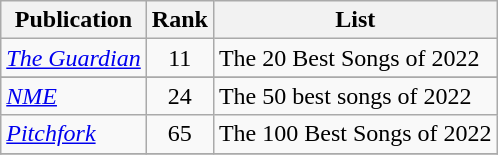<table class="wikitable">
<tr>
<th>Publication</th>
<th>Rank</th>
<th>List</th>
</tr>
<tr>
<td><em><a href='#'>The Guardian</a></em></td>
<td align="center">11</td>
<td>The 20 Best Songs of 2022</td>
</tr>
<tr>
</tr>
<tr>
<td><em><a href='#'>NME</a></em></td>
<td align="center">24</td>
<td>The 50 best songs of 2022</td>
</tr>
<tr>
<td><em><a href='#'>Pitchfork</a></em></td>
<td align="center">65</td>
<td>The 100 Best Songs of 2022</td>
</tr>
<tr>
</tr>
</table>
